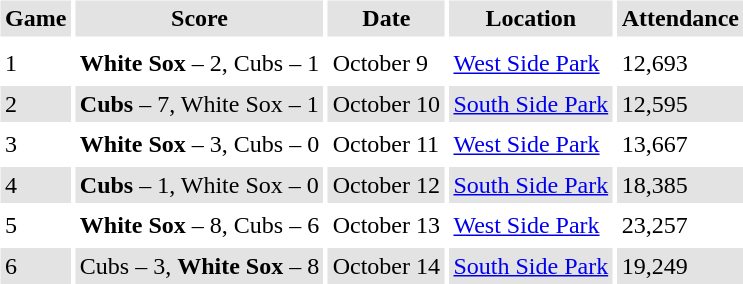<table border="0" cellspacing="3" cellpadding="3">
<tr style="background: #e3e3e3;">
<th>Game</th>
<th>Score</th>
<th>Date</th>
<th>Location</th>
<th>Attendance</th>
</tr>
<tr style="background: #e3e3e3;">
</tr>
<tr>
<td>1</td>
<td><strong>White Sox</strong> – 2, Cubs – 1</td>
<td>October 9</td>
<td><a href='#'>West Side Park</a></td>
<td>12,693</td>
</tr>
<tr style="background: #e3e3e3;">
<td>2</td>
<td><strong>Cubs</strong> – 7, White Sox – 1</td>
<td>October 10</td>
<td><a href='#'>South Side Park</a></td>
<td>12,595</td>
</tr>
<tr>
<td>3</td>
<td><strong>White Sox</strong> – 3, Cubs – 0</td>
<td>October 11</td>
<td><a href='#'>West Side Park</a></td>
<td>13,667</td>
</tr>
<tr style="background: #e3e3e3;">
<td>4</td>
<td><strong>Cubs</strong> – 1, White Sox – 0</td>
<td>October 12</td>
<td><a href='#'>South Side Park</a></td>
<td>18,385</td>
</tr>
<tr>
<td>5</td>
<td><strong>White Sox</strong> – 8, Cubs – 6</td>
<td>October 13</td>
<td><a href='#'>West Side Park</a></td>
<td>23,257</td>
</tr>
<tr style="background: #e3e3e3;">
<td>6</td>
<td>Cubs – 3, <strong>White Sox</strong> – 8</td>
<td>October 14</td>
<td><a href='#'>South Side Park</a></td>
<td>19,249</td>
</tr>
</table>
